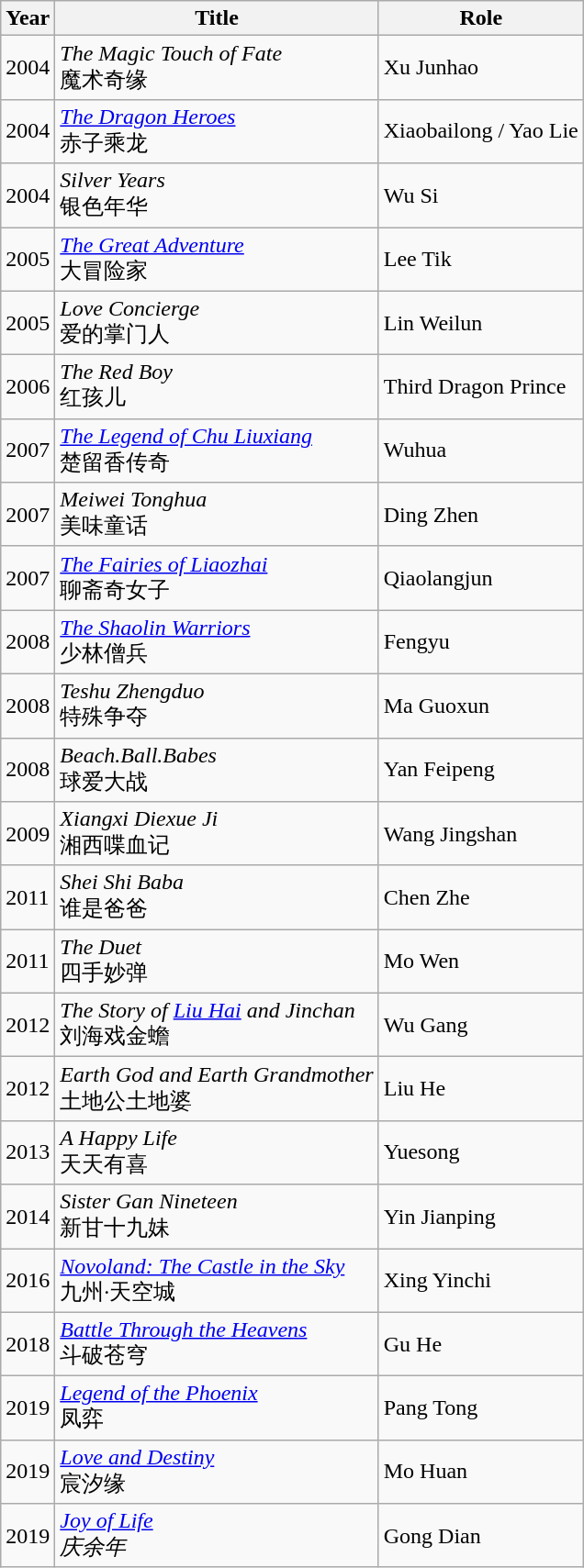<table class="wikitable sortable">
<tr>
<th>Year</th>
<th>Title</th>
<th>Role</th>
</tr>
<tr>
<td>2004</td>
<td><em>The Magic Touch of Fate</em><br>魔术奇缘</td>
<td>Xu Junhao</td>
</tr>
<tr>
<td>2004</td>
<td><em><a href='#'>The Dragon Heroes</a></em><br>赤子乘龙</td>
<td>Xiaobailong / Yao Lie</td>
</tr>
<tr>
<td>2004</td>
<td><em>Silver Years</em><br>银色年华</td>
<td>Wu Si</td>
</tr>
<tr>
<td>2005</td>
<td><em><a href='#'>The Great Adventure</a></em><br>大冒险家</td>
<td>Lee Tik</td>
</tr>
<tr>
<td>2005</td>
<td><em>Love Concierge</em><br>爱的掌门人</td>
<td>Lin Weilun</td>
</tr>
<tr>
<td>2006</td>
<td><em>The Red Boy</em><br>红孩儿</td>
<td>Third Dragon Prince</td>
</tr>
<tr>
<td>2007</td>
<td><em><a href='#'>The Legend of Chu Liuxiang</a></em><br>楚留香传奇</td>
<td>Wuhua</td>
</tr>
<tr>
<td>2007</td>
<td><em>Meiwei Tonghua</em><br>美味童话</td>
<td>Ding Zhen</td>
</tr>
<tr>
<td>2007</td>
<td><em><a href='#'>The Fairies of Liaozhai</a></em><br>聊斋奇女子</td>
<td>Qiaolangjun</td>
</tr>
<tr>
<td>2008</td>
<td><em><a href='#'>The Shaolin Warriors</a></em><br>少林僧兵</td>
<td>Fengyu</td>
</tr>
<tr>
<td>2008</td>
<td><em>Teshu Zhengduo</em><br>特殊争夺</td>
<td>Ma Guoxun</td>
</tr>
<tr>
<td>2008</td>
<td><em>Beach.Ball.Babes</em><br>球爱大战</td>
<td>Yan Feipeng</td>
</tr>
<tr>
<td>2009</td>
<td><em>Xiangxi Diexue Ji</em><br>湘西喋血记</td>
<td>Wang Jingshan</td>
</tr>
<tr>
<td>2011</td>
<td><em>Shei Shi Baba</em><br>谁是爸爸</td>
<td>Chen Zhe</td>
</tr>
<tr>
<td>2011</td>
<td><em>The Duet</em><br>四手妙弹</td>
<td>Mo Wen</td>
</tr>
<tr>
<td>2012</td>
<td><em>The Story of <a href='#'>Liu Hai</a> and Jinchan</em><br>刘海戏金蟾</td>
<td>Wu Gang</td>
</tr>
<tr>
<td>2012</td>
<td><em>Earth God and Earth Grandmother</em><br>土地公土地婆</td>
<td>Liu He</td>
</tr>
<tr>
<td>2013</td>
<td><em>A Happy Life</em><br>天天有喜</td>
<td>Yuesong</td>
</tr>
<tr>
<td>2014</td>
<td><em>Sister Gan Nineteen</em><br>新甘十九妹</td>
<td>Yin Jianping</td>
</tr>
<tr>
<td>2016</td>
<td><em><a href='#'>Novoland: The Castle in the Sky</a></em> <br>九州·天空城</td>
<td>Xing Yinchi</td>
</tr>
<tr>
<td>2018</td>
<td><em><a href='#'>Battle Through the Heavens</a></em><br>斗破苍穹</td>
<td>Gu He</td>
</tr>
<tr>
<td>2019</td>
<td><em><a href='#'>Legend of the Phoenix</a></em><br> 凤弈</td>
<td>Pang Tong</td>
</tr>
<tr>
<td>2019</td>
<td><em><a href='#'>Love and Destiny</a></em> <br>宸汐缘</td>
<td>Mo Huan</td>
</tr>
<tr>
<td>2019</td>
<td><em><a href='#'>Joy of Life</a><br> 庆余年</em></td>
<td>Gong Dian</td>
</tr>
</table>
